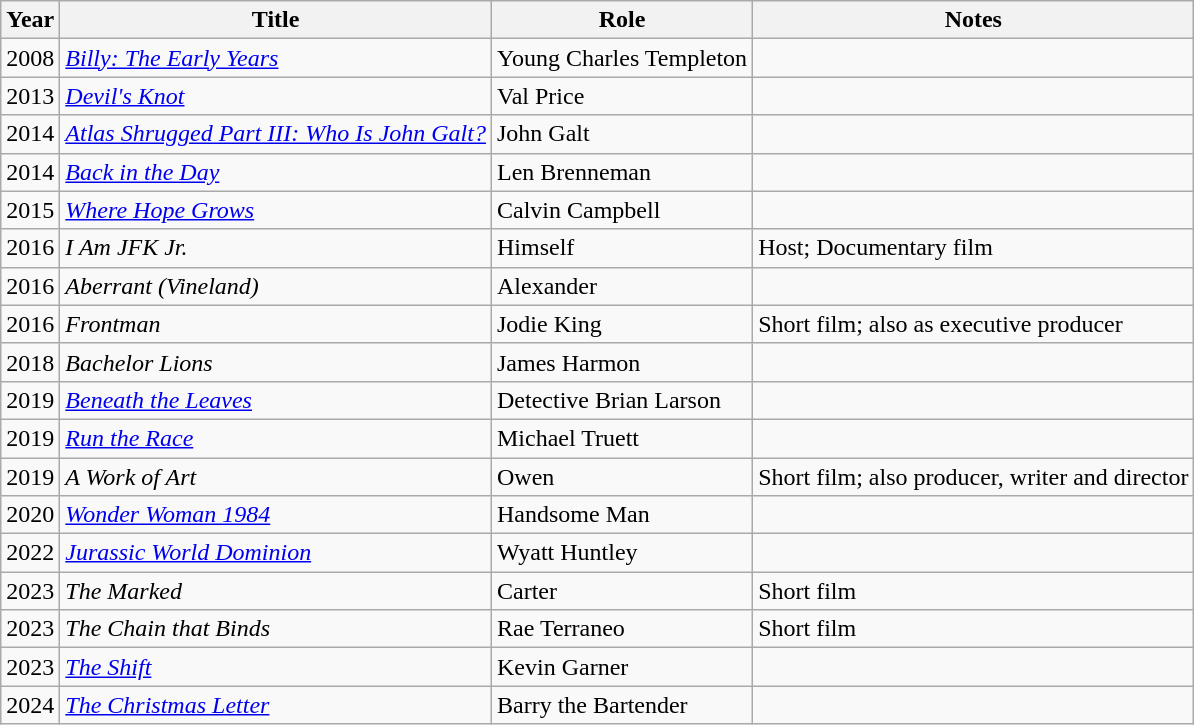<table class="wikitable sortable">
<tr>
<th>Year</th>
<th>Title</th>
<th>Role</th>
<th class="unsortable">Notes</th>
</tr>
<tr>
<td>2008</td>
<td><em><a href='#'>Billy: The Early Years</a></em></td>
<td>Young Charles Templeton</td>
<td></td>
</tr>
<tr>
<td>2013</td>
<td><em><a href='#'>Devil's Knot</a></em></td>
<td>Val Price</td>
<td></td>
</tr>
<tr>
<td>2014</td>
<td><em><a href='#'>Atlas Shrugged Part III: Who Is John Galt?</a></em></td>
<td>John Galt</td>
<td></td>
</tr>
<tr>
<td>2014</td>
<td><em><a href='#'>Back in the Day</a></em></td>
<td>Len Brenneman</td>
<td></td>
</tr>
<tr>
<td>2015</td>
<td><em><a href='#'>Where Hope Grows</a></em></td>
<td>Calvin Campbell</td>
<td></td>
</tr>
<tr>
<td>2016</td>
<td><em>I Am JFK Jr.</em></td>
<td>Himself</td>
<td>Host; Documentary film</td>
</tr>
<tr>
<td>2016</td>
<td><em>Aberrant (Vineland)</em></td>
<td>Alexander</td>
<td></td>
</tr>
<tr>
<td>2016</td>
<td><em>Frontman</em></td>
<td>Jodie King</td>
<td>Short film; also as executive producer</td>
</tr>
<tr>
<td>2018</td>
<td><em>Bachelor Lions</em></td>
<td>James Harmon</td>
<td></td>
</tr>
<tr>
<td>2019</td>
<td><em><a href='#'>Beneath the Leaves</a></em></td>
<td>Detective Brian Larson</td>
<td></td>
</tr>
<tr>
<td>2019</td>
<td><em><a href='#'>Run the Race</a></em></td>
<td>Michael Truett</td>
<td></td>
</tr>
<tr>
<td>2019</td>
<td><em>A Work of Art</em></td>
<td>Owen</td>
<td>Short film; also producer, writer and director</td>
</tr>
<tr>
<td>2020</td>
<td><em><a href='#'>Wonder Woman 1984</a></em></td>
<td>Handsome Man</td>
<td></td>
</tr>
<tr>
<td>2022</td>
<td><em><a href='#'>Jurassic World Dominion</a></em></td>
<td>Wyatt Huntley</td>
<td></td>
</tr>
<tr>
<td>2023</td>
<td><em>The Marked</em></td>
<td>Carter</td>
<td>Short film</td>
</tr>
<tr>
<td>2023</td>
<td><em>The Chain that Binds</em></td>
<td>Rae Terraneo</td>
<td>Short film</td>
</tr>
<tr>
<td>2023</td>
<td><em><a href='#'>The Shift</a></em></td>
<td>Kevin Garner</td>
<td></td>
</tr>
<tr>
<td>2024</td>
<td><em><a href='#'>The Christmas Letter</a></em></td>
<td>Barry the Bartender</td>
<td></td>
</tr>
</table>
